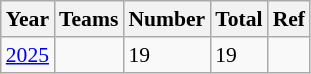<table class="wikitable" style="font-size: 90%">
<tr>
<th>Year</th>
<th>Teams</th>
<th>Number</th>
<th>Total</th>
<th>Ref</th>
</tr>
<tr>
<td><a href='#'>2025</a></td>
<td align=left></td>
<td>19</td>
<td>19</td>
<td></td>
</tr>
</table>
